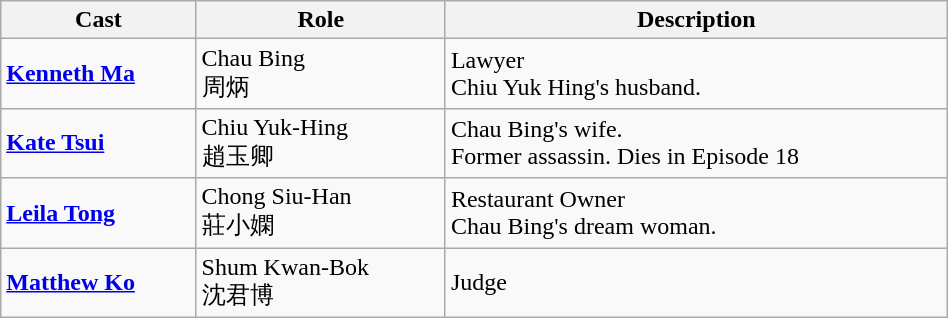<table class="wikitable" width="50%">
<tr>
<th>Cast</th>
<th>Role</th>
<th>Description</th>
</tr>
<tr>
<td><strong><a href='#'>Kenneth Ma</a></strong></td>
<td>Chau Bing <br> 周炳</td>
<td>Lawyer <br> Chiu Yuk Hing's husband.</td>
</tr>
<tr>
<td><strong><a href='#'>Kate Tsui</a></strong></td>
<td>Chiu Yuk-Hing <br> 趙玉卿</td>
<td>Chau Bing's wife.<br> Former assassin. Dies in Episode 18</td>
</tr>
<tr>
<td><strong><a href='#'>Leila Tong</a></strong></td>
<td>Chong Siu-Han <br> 莊小嫻</td>
<td>Restaurant Owner <br> Chau Bing's dream woman.</td>
</tr>
<tr>
<td><strong><a href='#'>Matthew Ko</a></strong></td>
<td>Shum Kwan-Bok <br> 沈君博</td>
<td>Judge</td>
</tr>
</table>
